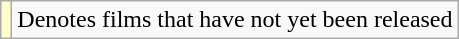<table class="wikitable">
<tr>
<td style="background:#ffc;"></td>
<td>Denotes films that have not yet been released</td>
</tr>
</table>
